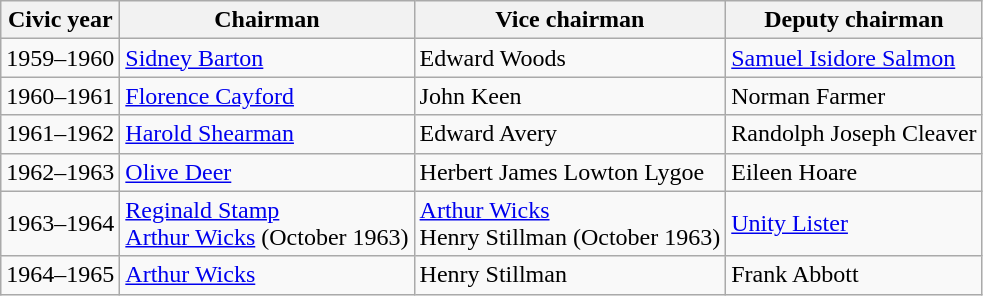<table class="wikitable" border="1">
<tr>
<th>Civic year</th>
<th>Chairman</th>
<th>Vice chairman</th>
<th>Deputy chairman</th>
</tr>
<tr>
<td>1959–1960</td>
<td><a href='#'>Sidney Barton</a></td>
<td>Edward Woods</td>
<td><a href='#'>Samuel Isidore Salmon</a></td>
</tr>
<tr>
<td>1960–1961</td>
<td><a href='#'>Florence Cayford</a></td>
<td>John Keen</td>
<td>Norman Farmer</td>
</tr>
<tr>
<td>1961–1962</td>
<td><a href='#'>Harold Shearman</a></td>
<td>Edward Avery</td>
<td>Randolph Joseph Cleaver</td>
</tr>
<tr>
<td>1962–1963</td>
<td><a href='#'>Olive Deer</a></td>
<td>Herbert James Lowton Lygoe</td>
<td>Eileen Hoare</td>
</tr>
<tr>
<td>1963–1964</td>
<td><a href='#'>Reginald Stamp</a> <br><a href='#'>Arthur Wicks</a> (October 1963) </td>
<td><a href='#'>Arthur Wicks</a> <br>Henry Stillman (October 1963) </td>
<td><a href='#'>Unity Lister</a></td>
</tr>
<tr>
<td>1964–1965</td>
<td><a href='#'>Arthur Wicks</a></td>
<td>Henry Stillman</td>
<td>Frank Abbott</td>
</tr>
</table>
